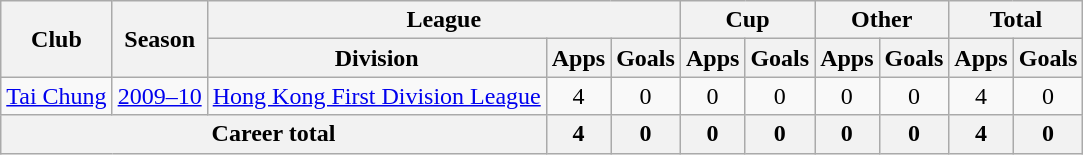<table class="wikitable" style="text-align: center">
<tr>
<th rowspan="2">Club</th>
<th rowspan="2">Season</th>
<th colspan="3">League</th>
<th colspan="2">Cup</th>
<th colspan="2">Other</th>
<th colspan="2">Total</th>
</tr>
<tr>
<th>Division</th>
<th>Apps</th>
<th>Goals</th>
<th>Apps</th>
<th>Goals</th>
<th>Apps</th>
<th>Goals</th>
<th>Apps</th>
<th>Goals</th>
</tr>
<tr>
<td><a href='#'>Tai Chung</a></td>
<td><a href='#'>2009–10</a></td>
<td><a href='#'>Hong Kong First Division League</a></td>
<td>4</td>
<td>0</td>
<td>0</td>
<td>0</td>
<td>0</td>
<td>0</td>
<td>4</td>
<td>0</td>
</tr>
<tr>
<th colspan=3>Career total</th>
<th>4</th>
<th>0</th>
<th>0</th>
<th>0</th>
<th>0</th>
<th>0</th>
<th>4</th>
<th>0</th>
</tr>
</table>
